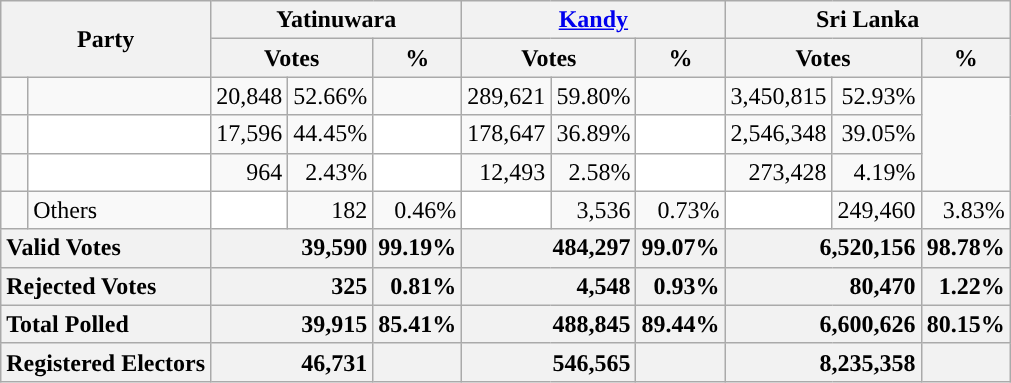<table class="wikitable">
<tr>
<th colspan="2" rowspan="2">Party</th>
<th colspan="3">Yatinuwara</th>
<th colspan="3"><a href='#'>Kandy</a></th>
<th colspan="3">Sri Lanka</th>
</tr>
<tr>
<th colspan="2">Votes</th>
<th>%</th>
<th colspan="2">Votes</th>
<th>%</th>
<th colspan="2">Votes</th>
<th>%</th>
</tr>
<tr>
<td></td>
<td style="background-color:"></td>
<td style="text-align:right;">20,848</td>
<td style="text-align:right;">52.66%</td>
<td style="background-color:"></td>
<td style="text-align:right;">289,621</td>
<td style="text-align:right;">59.80%</td>
<td style="background-color:"></td>
<td style="text-align:right;">3,450,815</td>
<td style="text-align:right;">52.93%</td>
</tr>
<tr>
<td></td>
<td style="background-color:white;"></td>
<td style="text-align:right;">17,596</td>
<td style="text-align:right;">44.45%</td>
<td style="background-color:white;"></td>
<td style="text-align:right;">178,647</td>
<td style="text-align:right;">36.89%</td>
<td style="background-color:white;"></td>
<td style="text-align:right;">2,546,348</td>
<td style="text-align:right;">39.05%</td>
</tr>
<tr>
<td></td>
<td style="background-color:white;"></td>
<td style="text-align:right;">964</td>
<td style="text-align:right;">2.43%</td>
<td style="background-color:white;"></td>
<td style="text-align:right;">12,493</td>
<td style="text-align:right;">2.58%</td>
<td style="background-color:white;"></td>
<td style="text-align:right;">273,428</td>
<td style="text-align:right;">4.19%</td>
</tr>
<tr>
<td style="background-color:"></td>
<td style="text-align:left;">Others</td>
<td style="background-color:white;"></td>
<td style="text-align:right;">182</td>
<td style="text-align:right;">0.46%</td>
<td style="background-color:white;"></td>
<td style="text-align:right;">3,536</td>
<td style="text-align:right;">0.73%</td>
<td style="background-color:white;"></td>
<td style="text-align:right;">249,460</td>
<td style="text-align:right;">3.83%</td>
</tr>
<tr>
<th colspan="2" style="text-align:left;">Valid Votes</th>
<th style="text-align:right;"colspan="2">39,590</th>
<th style="text-align:right;">99.19%</th>
<th style="text-align:right;"colspan="2">484,297</th>
<th style="text-align:right;">99.07%</th>
<th style="text-align:right;"colspan="2">6,520,156</th>
<th style="text-align:right;">98.78%</th>
</tr>
<tr>
<th colspan="2" style="text-align:left;">Rejected Votes</th>
<th style="text-align:right;"colspan="2">325</th>
<th style="text-align:right;">0.81%</th>
<th style="text-align:right;"colspan="2">4,548</th>
<th style="text-align:right;">0.93%</th>
<th style="text-align:right;"colspan="2">80,470</th>
<th style="text-align:right;">1.22%</th>
</tr>
<tr>
<th colspan="2" style="text-align:left;">Total Polled</th>
<th style="text-align:right;"colspan="2">39,915</th>
<th style="text-align:right;">85.41%</th>
<th style="text-align:right;"colspan="2">488,845</th>
<th style="text-align:right;">89.44%</th>
<th style="text-align:right;"colspan="2">6,600,626</th>
<th style="text-align:right;">80.15%</th>
</tr>
<tr>
<th colspan="2" style="text-align:left;">Registered Electors</th>
<th style="text-align:right;"colspan="2">46,731</th>
<th></th>
<th style="text-align:right;"colspan="2">546,565</th>
<th></th>
<th style="text-align:right;"colspan="2">8,235,358</th>
<th></th>
</tr>
</table>
